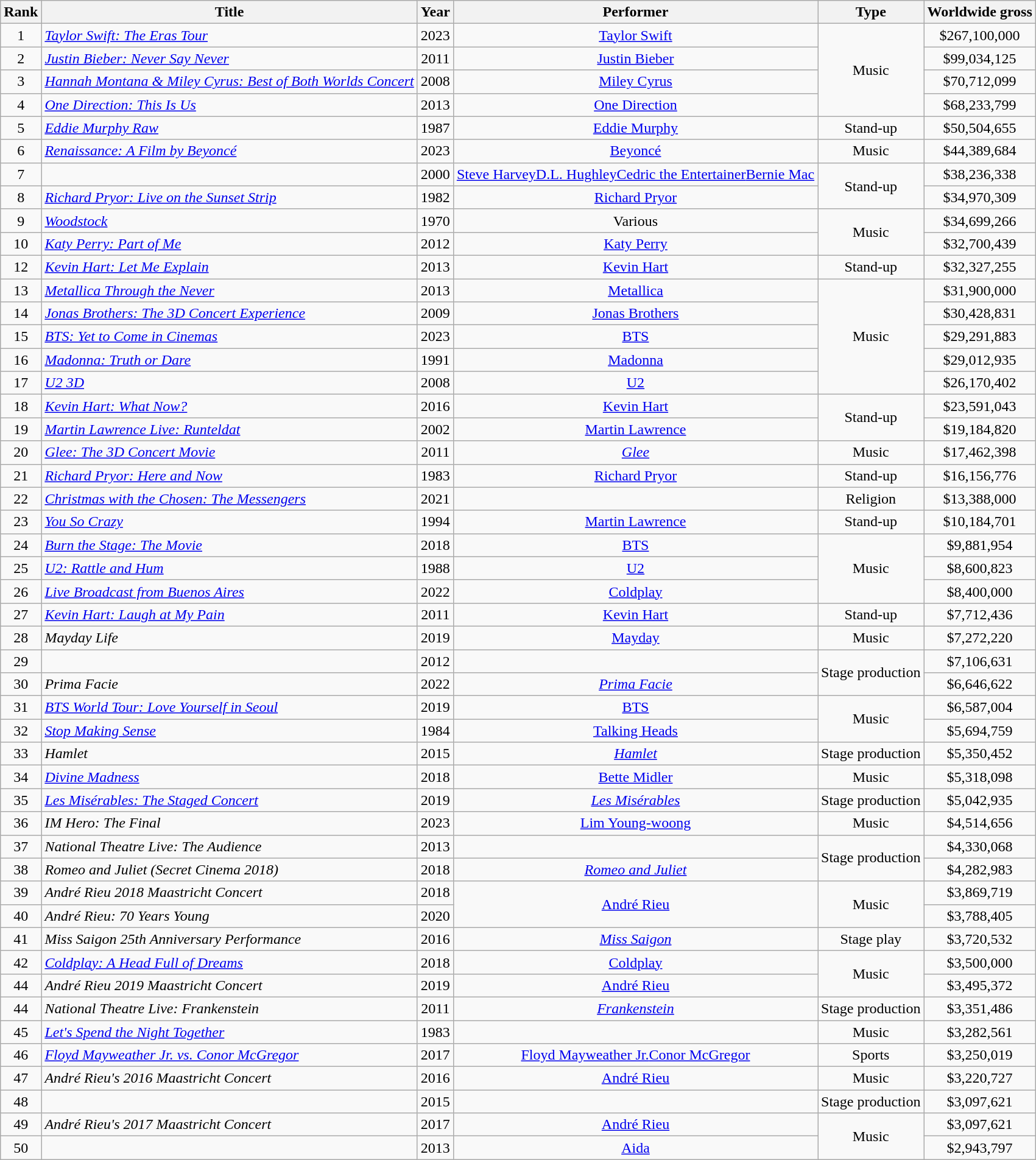<table class="wikitable sortable plainrowheaders" style="text-align:center;">
<tr>
<th scope="col">Rank</th>
<th scope="col">Title</th>
<th scope="col">Year</th>
<th scope="col">Performer</th>
<th scope="col">Type</th>
<th scope="col" data-sort-type="currency">Worldwide gross</th>
</tr>
<tr>
<td>1</td>
<td style="text-align: left;"><em><a href='#'>Taylor Swift: The Eras Tour</a></em></td>
<td>2023</td>
<td><a href='#'>Taylor Swift</a></td>
<td rowspan="4">Music</td>
<td>$267,100,000</td>
</tr>
<tr>
<td>2</td>
<td style="text-align: left;"><em><a href='#'>Justin Bieber: Never Say Never</a></em></td>
<td>2011</td>
<td><a href='#'>Justin Bieber</a></td>
<td>$99,034,125</td>
</tr>
<tr>
<td>3</td>
<td style="text-align: left;"><em><a href='#'>Hannah Montana & Miley Cyrus: Best of Both Worlds Concert</a></em></td>
<td>2008</td>
<td><a href='#'>Miley Cyrus</a></td>
<td>$70,712,099</td>
</tr>
<tr>
<td>4</td>
<td style="text-align: left;"><em><a href='#'>One Direction: This Is Us</a></em></td>
<td>2013</td>
<td><a href='#'>One Direction</a></td>
<td>$68,233,799</td>
</tr>
<tr>
<td>5</td>
<td style="text-align: left;"><em><a href='#'>Eddie Murphy Raw</a></em></td>
<td>1987</td>
<td><a href='#'>Eddie Murphy</a></td>
<td>Stand-up</td>
<td>$50,504,655</td>
</tr>
<tr>
<td>6</td>
<td style="text-align: left;"><em><a href='#'>Renaissance: A Film by Beyoncé</a></em></td>
<td>2023</td>
<td><a href='#'>Beyoncé</a></td>
<td>Music</td>
<td>$44,389,684</td>
</tr>
<tr>
<td>7</td>
<td style="text-align: left;"></td>
<td>2000</td>
<td><a href='#'>Steve Harvey</a><a href='#'>D.L. Hughley</a><a href='#'>Cedric the Entertainer</a><a href='#'>Bernie Mac</a></td>
<td rowspan="2">Stand-up</td>
<td>$38,236,338</td>
</tr>
<tr>
<td>8</td>
<td style="text-align: left;"><em><a href='#'>Richard Pryor: Live on the Sunset Strip</a></em></td>
<td>1982</td>
<td><a href='#'>Richard Pryor</a></td>
<td>$34,970,309</td>
</tr>
<tr>
<td>9</td>
<td style="text-align: left;"><em><a href='#'>Woodstock</a></em></td>
<td>1970</td>
<td>Various</td>
<td scope="row" rowspan="2">Music</td>
<td>$34,699,266</td>
</tr>
<tr>
<td>10</td>
<td style="text-align: left;"><em><a href='#'>Katy Perry: Part of Me</a></em></td>
<td>2012</td>
<td><a href='#'>Katy Perry</a></td>
<td>$32,700,439</td>
</tr>
<tr>
<td>12</td>
<td style="text-align: left;"><em><a href='#'>Kevin Hart: Let Me Explain</a></em></td>
<td>2013</td>
<td><a href='#'>Kevin Hart</a></td>
<td>Stand-up</td>
<td>$32,327,255</td>
</tr>
<tr>
<td>13</td>
<td style="text-align: left;"><em><a href='#'>Metallica Through the Never</a></em></td>
<td>2013</td>
<td><a href='#'>Metallica</a></td>
<td rowspan="5">Music</td>
<td>$31,900,000</td>
</tr>
<tr>
<td>14</td>
<td style="text-align: left;"><em><a href='#'>Jonas Brothers: The 3D Concert Experience</a></em></td>
<td>2009</td>
<td><a href='#'>Jonas Brothers</a></td>
<td>$30,428,831</td>
</tr>
<tr>
<td>15</td>
<td style="text-align: left;"><em><a href='#'>BTS: Yet to Come in Cinemas</a></em></td>
<td>2023</td>
<td><a href='#'>BTS</a></td>
<td>$29,291,883</td>
</tr>
<tr>
<td>16</td>
<td style="text-align: left;"><em><a href='#'>Madonna: Truth or Dare</a></em></td>
<td>1991</td>
<td><a href='#'>Madonna</a></td>
<td>$29,012,935</td>
</tr>
<tr>
<td>17</td>
<td style="text-align: left;"><em><a href='#'>U2 3D</a></em></td>
<td>2008</td>
<td><a href='#'>U2</a></td>
<td>$26,170,402</td>
</tr>
<tr>
<td>18</td>
<td style="text-align: left;"><em><a href='#'>Kevin Hart: What Now?</a></em></td>
<td>2016</td>
<td><a href='#'>Kevin Hart</a></td>
<td rowspan="2">Stand-up</td>
<td>$23,591,043</td>
</tr>
<tr>
<td>19</td>
<td style="text-align: left;"><em><a href='#'>Martin Lawrence Live: Runteldat</a></em></td>
<td>2002</td>
<td><a href='#'>Martin Lawrence</a></td>
<td>$19,184,820</td>
</tr>
<tr>
<td>20</td>
<td style="text-align: left;"><em><a href='#'>Glee: The 3D Concert Movie</a></em></td>
<td>2011</td>
<td><em><a href='#'>Glee</a></em></td>
<td>Music</td>
<td>$17,462,398</td>
</tr>
<tr>
<td>21</td>
<td style="text-align: left;"><em><a href='#'>Richard Pryor: Here and Now</a></em></td>
<td>1983</td>
<td><a href='#'>Richard Pryor</a></td>
<td>Stand-up</td>
<td>$16,156,776</td>
</tr>
<tr>
<td>22</td>
<td style="text-align: left;"><em><a href='#'>Christmas with the Chosen: The Messengers</a></em></td>
<td>2021</td>
<td></td>
<td>Religion</td>
<td>$13,388,000</td>
</tr>
<tr>
<td>23</td>
<td style="text-align: left;"><em><a href='#'>You So Crazy</a></em></td>
<td>1994</td>
<td><a href='#'>Martin Lawrence</a></td>
<td>Stand-up</td>
<td>$10,184,701</td>
</tr>
<tr>
<td>24</td>
<td style="text-align: left;"><em><a href='#'>Burn the Stage: The Movie</a></em></td>
<td>2018</td>
<td><a href='#'>BTS</a></td>
<td rowspan="3">Music</td>
<td>$9,881,954</td>
</tr>
<tr>
<td>25</td>
<td style="text-align: left;"><em><a href='#'>U2: Rattle and Hum</a></em></td>
<td>1988</td>
<td><a href='#'>U2</a></td>
<td>$8,600,823</td>
</tr>
<tr>
<td>26</td>
<td style="text-align: left;"><em><a href='#'>Live Broadcast from Buenos Aires</a></em></td>
<td>2022</td>
<td><a href='#'>Coldplay</a></td>
<td>$8,400,000</td>
</tr>
<tr>
<td>27</td>
<td style="text-align: left;"><em><a href='#'>Kevin Hart: Laugh at My Pain</a></em></td>
<td>2011</td>
<td><a href='#'>Kevin Hart</a></td>
<td>Stand-up</td>
<td>$7,712,436</td>
</tr>
<tr>
<td>28</td>
<td style="text-align: left;"><em>Mayday Life</em></td>
<td>2019</td>
<td><a href='#'>Mayday</a></td>
<td>Music</td>
<td>$7,272,220</td>
</tr>
<tr>
<td>29</td>
<td style="text-align: left;"></td>
<td>2012</td>
<td></td>
<td rowspan="2">Stage production</td>
<td>$7,106,631</td>
</tr>
<tr>
<td>30</td>
<td style="text-align: left;"><em>Prima Facie</em></td>
<td>2022</td>
<td><em><a href='#'>Prima Facie</a></em></td>
<td>$6,646,622</td>
</tr>
<tr>
<td>31</td>
<td style="text-align: left;"><em><a href='#'>BTS World Tour: Love Yourself in Seoul</a></em></td>
<td>2019</td>
<td><a href='#'>BTS</a></td>
<td rowspan="2">Music</td>
<td>$6,587,004</td>
</tr>
<tr>
<td>32</td>
<td style="text-align: left;"><em><a href='#'>Stop Making Sense</a></em></td>
<td>1984</td>
<td><a href='#'>Talking Heads</a></td>
<td>$5,694,759</td>
</tr>
<tr>
<td>33</td>
<td style="text-align: left;"><em>Hamlet</em></td>
<td>2015</td>
<td><em><a href='#'>Hamlet</a></em></td>
<td>Stage production</td>
<td>$5,350,452</td>
</tr>
<tr>
<td>34</td>
<td style="text-align: left;"><em><a href='#'>Divine Madness</a></em></td>
<td>2018</td>
<td><a href='#'>Bette Midler</a></td>
<td>Music</td>
<td>$5,318,098</td>
</tr>
<tr>
<td>35</td>
<td style="text-align: left;"><em><a href='#'>Les Misérables: The Staged Concert</a></em></td>
<td>2019</td>
<td><em><a href='#'>Les Misérables</a></em></td>
<td>Stage production</td>
<td>$5,042,935</td>
</tr>
<tr>
<td>36</td>
<td style="text-align: left;"><em>IM Hero: The Final</em></td>
<td>2023</td>
<td><a href='#'>Lim Young-woong</a></td>
<td>Music</td>
<td>$4,514,656</td>
</tr>
<tr>
<td>37</td>
<td style="text-align: left;"><em>National Theatre Live: The Audience</em></td>
<td>2013</td>
<td></td>
<td rowspan="2">Stage production</td>
<td>$4,330,068</td>
</tr>
<tr>
<td>38</td>
<td style="text-align: left;"><em>Romeo and Juliet (Secret Cinema 2018)</em></td>
<td>2018</td>
<td><em><a href='#'>Romeo and Juliet</a></em></td>
<td>$4,282,983</td>
</tr>
<tr>
<td>39</td>
<td style="text-align: left;"><em>André Rieu 2018 Maastricht Concert</em></td>
<td>2018</td>
<td rowspan="2"><a href='#'>André Rieu</a></td>
<td rowspan="2">Music</td>
<td>$3,869,719</td>
</tr>
<tr>
<td>40</td>
<td style="text-align: left;"><em>André Rieu: 70 Years Young</em></td>
<td>2020</td>
<td>$3,788,405</td>
</tr>
<tr>
<td>41</td>
<td style="text-align: left;"><em>Miss Saigon 25th Anniversary Performance</em></td>
<td>2016</td>
<td><em><a href='#'>Miss Saigon</a></em></td>
<td>Stage play</td>
<td>$3,720,532</td>
</tr>
<tr>
<td>42</td>
<td style="text-align: left;"><em><a href='#'>Coldplay: A Head Full of Dreams</a></em></td>
<td>2018</td>
<td><a href='#'>Coldplay</a></td>
<td rowspan="2">Music</td>
<td>$3,500,000</td>
</tr>
<tr>
<td>44</td>
<td style="text-align: left;"><em>André Rieu 2019 Maastricht Concert</em></td>
<td>2019</td>
<td><a href='#'>André Rieu</a></td>
<td>$3,495,372</td>
</tr>
<tr>
<td>44</td>
<td style="text-align: left;"><em>National Theatre Live: Frankenstein</em></td>
<td>2011</td>
<td><em><a href='#'>Frankenstein</a></em></td>
<td>Stage production</td>
<td>$3,351,486</td>
</tr>
<tr>
<td>45</td>
<td style="text-align: left;"><em><a href='#'>Let's Spend the Night Together</a></em></td>
<td>1983</td>
<td></td>
<td>Music</td>
<td>$3,282,561</td>
</tr>
<tr>
<td>46</td>
<td style="text-align: left;"><em><a href='#'>Floyd Mayweather Jr. vs. Conor McGregor</a></em></td>
<td>2017</td>
<td><a href='#'>Floyd Mayweather Jr.</a><a href='#'>Conor McGregor</a></td>
<td>Sports</td>
<td>$3,250,019</td>
</tr>
<tr>
<td>47</td>
<td style="text-align: left;"><em>André Rieu's 2016 Maastricht Concert</em></td>
<td>2016</td>
<td><a href='#'>André Rieu</a></td>
<td>Music</td>
<td>$3,220,727</td>
</tr>
<tr>
<td>48</td>
<td style="text-align: left;"></td>
<td>2015</td>
<td></td>
<td>Stage production</td>
<td>$3,097,621</td>
</tr>
<tr>
<td>49</td>
<td style="text-align: left;"><em>André Rieu's 2017 Maastricht Concert</em></td>
<td>2017</td>
<td><a href='#'>André Rieu</a></td>
<td rowspan="2">Music</td>
<td>$3,097,621</td>
</tr>
<tr>
<td>50</td>
<td style="text-align: left;"></td>
<td>2013</td>
<td><a href='#'>Aida</a></td>
<td>$2,943,797</td>
</tr>
</table>
